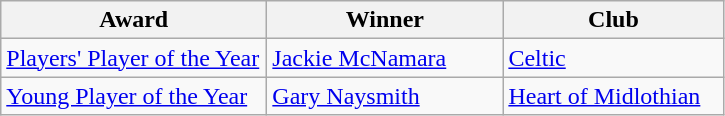<table class="wikitable">
<tr>
<th width=170>Award</th>
<th width=150>Winner</th>
<th width=140>Club</th>
</tr>
<tr>
<td><a href='#'>Players' Player of the Year</a></td>
<td> <a href='#'>Jackie McNamara</a></td>
<td><a href='#'>Celtic</a></td>
</tr>
<tr>
<td><a href='#'>Young Player of the Year</a></td>
<td> <a href='#'>Gary Naysmith</a></td>
<td><a href='#'>Heart of Midlothian</a></td>
</tr>
</table>
